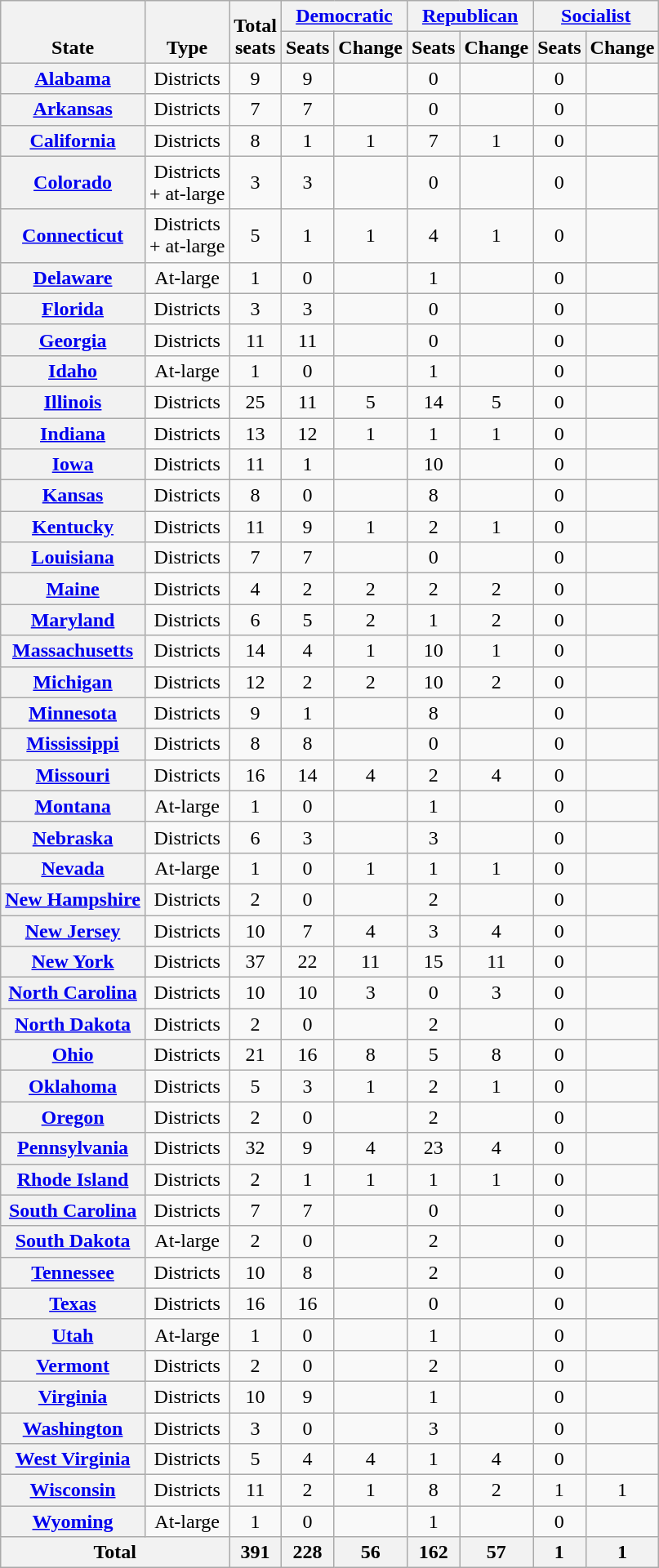<table class=wikitable style="text-align:center">
<tr valign=bottom>
<th rowspan=2>State</th>
<th rowspan=2>Type</th>
<th rowspan=2>Total<br>seats</th>
<th colspan=2 ><a href='#'>Democratic</a></th>
<th colspan=2 ><a href='#'>Republican</a></th>
<th colspan=2 ><a href='#'>Socialist</a></th>
</tr>
<tr>
<th>Seats</th>
<th>Change</th>
<th>Seats</th>
<th>Change</th>
<th>Seats</th>
<th>Change</th>
</tr>
<tr>
<th><a href='#'>Alabama</a></th>
<td>Districts</td>
<td>9</td>
<td>9</td>
<td></td>
<td>0</td>
<td></td>
<td>0</td>
<td></td>
</tr>
<tr>
<th><a href='#'>Arkansas</a></th>
<td>Districts</td>
<td>7</td>
<td>7</td>
<td></td>
<td>0</td>
<td></td>
<td>0</td>
<td></td>
</tr>
<tr>
<th><a href='#'>California</a></th>
<td>Districts</td>
<td>8</td>
<td>1</td>
<td> 1</td>
<td>7</td>
<td> 1</td>
<td>0</td>
<td></td>
</tr>
<tr>
<th><a href='#'>Colorado</a></th>
<td>Districts<br>+ at-large</td>
<td>3</td>
<td>3</td>
<td></td>
<td>0</td>
<td></td>
<td>0</td>
<td></td>
</tr>
<tr>
<th><a href='#'>Connecticut</a></th>
<td>Districts<br>+ at-large</td>
<td>5</td>
<td>1</td>
<td> 1</td>
<td>4</td>
<td> 1</td>
<td>0</td>
<td></td>
</tr>
<tr>
<th><a href='#'>Delaware</a></th>
<td>At-large</td>
<td>1</td>
<td>0</td>
<td></td>
<td>1</td>
<td></td>
<td>0</td>
<td></td>
</tr>
<tr>
<th><a href='#'>Florida</a></th>
<td>Districts</td>
<td>3</td>
<td>3</td>
<td></td>
<td>0</td>
<td></td>
<td>0</td>
<td></td>
</tr>
<tr>
<th><a href='#'>Georgia</a></th>
<td>Districts</td>
<td>11</td>
<td>11</td>
<td></td>
<td>0</td>
<td></td>
<td>0</td>
<td></td>
</tr>
<tr>
<th><a href='#'>Idaho</a></th>
<td>At-large</td>
<td>1</td>
<td>0</td>
<td></td>
<td>1</td>
<td></td>
<td>0</td>
<td></td>
</tr>
<tr>
<th><a href='#'>Illinois</a></th>
<td>Districts</td>
<td>25</td>
<td>11</td>
<td> 5</td>
<td>14</td>
<td> 5</td>
<td>0</td>
<td></td>
</tr>
<tr>
<th><a href='#'>Indiana</a></th>
<td>Districts</td>
<td>13</td>
<td>12</td>
<td> 1</td>
<td>1</td>
<td> 1</td>
<td>0</td>
<td></td>
</tr>
<tr>
<th><a href='#'>Iowa</a></th>
<td>Districts</td>
<td>11</td>
<td>1</td>
<td></td>
<td>10</td>
<td></td>
<td>0</td>
<td></td>
</tr>
<tr>
<th><a href='#'>Kansas</a></th>
<td>Districts</td>
<td>8</td>
<td>0</td>
<td></td>
<td>8</td>
<td></td>
<td>0</td>
<td></td>
</tr>
<tr>
<th><a href='#'>Kentucky</a></th>
<td>Districts</td>
<td>11</td>
<td>9</td>
<td> 1</td>
<td>2</td>
<td> 1</td>
<td>0</td>
<td></td>
</tr>
<tr>
<th><a href='#'>Louisiana</a></th>
<td>Districts</td>
<td>7</td>
<td>7</td>
<td></td>
<td>0</td>
<td></td>
<td>0</td>
<td></td>
</tr>
<tr>
<th><a href='#'>Maine</a></th>
<td>Districts</td>
<td>4</td>
<td>2</td>
<td> 2</td>
<td>2</td>
<td> 2</td>
<td>0</td>
<td></td>
</tr>
<tr>
<th><a href='#'>Maryland</a></th>
<td>Districts</td>
<td>6</td>
<td>5</td>
<td> 2</td>
<td>1</td>
<td> 2</td>
<td>0</td>
<td></td>
</tr>
<tr>
<th><a href='#'>Massachusetts</a></th>
<td>Districts</td>
<td>14</td>
<td>4</td>
<td> 1</td>
<td>10</td>
<td> 1</td>
<td>0</td>
<td></td>
</tr>
<tr>
<th><a href='#'>Michigan</a></th>
<td>Districts</td>
<td>12</td>
<td>2</td>
<td> 2</td>
<td>10</td>
<td> 2</td>
<td>0</td>
<td></td>
</tr>
<tr>
<th><a href='#'>Minnesota</a></th>
<td>Districts</td>
<td>9</td>
<td>1</td>
<td></td>
<td>8</td>
<td></td>
<td>0</td>
<td></td>
</tr>
<tr>
<th><a href='#'>Mississippi</a></th>
<td>Districts</td>
<td>8</td>
<td>8</td>
<td></td>
<td>0</td>
<td></td>
<td>0</td>
<td></td>
</tr>
<tr>
<th><a href='#'>Missouri</a></th>
<td>Districts</td>
<td>16</td>
<td>14</td>
<td> 4</td>
<td>2</td>
<td> 4</td>
<td>0</td>
<td></td>
</tr>
<tr>
<th><a href='#'>Montana</a></th>
<td>At-large</td>
<td>1</td>
<td>0</td>
<td></td>
<td>1</td>
<td></td>
<td>0</td>
<td></td>
</tr>
<tr>
<th><a href='#'>Nebraska</a></th>
<td>Districts</td>
<td>6</td>
<td>3</td>
<td></td>
<td>3</td>
<td></td>
<td>0</td>
<td></td>
</tr>
<tr>
<th><a href='#'>Nevada</a></th>
<td>At-large</td>
<td>1</td>
<td>0</td>
<td> 1</td>
<td>1</td>
<td> 1</td>
<td>0</td>
<td></td>
</tr>
<tr>
<th><a href='#'>New Hampshire</a></th>
<td>Districts</td>
<td>2</td>
<td>0</td>
<td></td>
<td>2</td>
<td></td>
<td>0</td>
<td></td>
</tr>
<tr>
<th><a href='#'>New Jersey</a></th>
<td>Districts</td>
<td>10</td>
<td>7</td>
<td> 4</td>
<td>3</td>
<td> 4</td>
<td>0</td>
<td></td>
</tr>
<tr>
<th><a href='#'>New York</a></th>
<td>Districts</td>
<td>37</td>
<td>22</td>
<td> 11</td>
<td>15</td>
<td> 11</td>
<td>0</td>
<td></td>
</tr>
<tr>
<th><a href='#'>North Carolina</a></th>
<td>Districts</td>
<td>10</td>
<td>10</td>
<td> 3</td>
<td>0</td>
<td> 3</td>
<td>0</td>
<td></td>
</tr>
<tr>
<th><a href='#'>North Dakota</a></th>
<td>Districts</td>
<td>2</td>
<td>0</td>
<td></td>
<td>2</td>
<td></td>
<td>0</td>
<td></td>
</tr>
<tr>
<th><a href='#'>Ohio</a></th>
<td>Districts</td>
<td>21</td>
<td>16</td>
<td> 8</td>
<td>5</td>
<td> 8</td>
<td>0</td>
<td></td>
</tr>
<tr>
<th><a href='#'>Oklahoma</a></th>
<td>Districts</td>
<td>5</td>
<td>3</td>
<td> 1</td>
<td>2</td>
<td> 1</td>
<td>0</td>
<td></td>
</tr>
<tr>
<th><a href='#'>Oregon</a></th>
<td>Districts</td>
<td>2</td>
<td>0</td>
<td></td>
<td>2</td>
<td></td>
<td>0</td>
<td></td>
</tr>
<tr>
<th><a href='#'>Pennsylvania</a></th>
<td>Districts</td>
<td>32</td>
<td>9</td>
<td> 4</td>
<td>23</td>
<td> 4</td>
<td>0</td>
<td></td>
</tr>
<tr>
<th><a href='#'>Rhode Island</a></th>
<td>Districts</td>
<td>2</td>
<td>1</td>
<td> 1</td>
<td>1</td>
<td> 1</td>
<td>0</td>
<td></td>
</tr>
<tr>
<th><a href='#'>South Carolina</a></th>
<td>Districts</td>
<td>7</td>
<td>7</td>
<td></td>
<td>0</td>
<td></td>
<td>0</td>
<td></td>
</tr>
<tr>
<th><a href='#'>South Dakota</a></th>
<td>At-large</td>
<td>2</td>
<td>0</td>
<td></td>
<td>2</td>
<td></td>
<td>0</td>
<td></td>
</tr>
<tr>
<th><a href='#'>Tennessee</a></th>
<td>Districts</td>
<td>10</td>
<td>8</td>
<td></td>
<td>2</td>
<td></td>
<td>0</td>
<td></td>
</tr>
<tr>
<th><a href='#'>Texas</a></th>
<td>Districts</td>
<td>16</td>
<td>16</td>
<td></td>
<td>0</td>
<td></td>
<td>0</td>
<td></td>
</tr>
<tr>
<th><a href='#'>Utah</a></th>
<td>At-large</td>
<td>1</td>
<td>0</td>
<td></td>
<td>1</td>
<td></td>
<td>0</td>
<td></td>
</tr>
<tr>
<th><a href='#'>Vermont</a></th>
<td>Districts</td>
<td>2</td>
<td>0</td>
<td></td>
<td>2</td>
<td></td>
<td>0</td>
<td></td>
</tr>
<tr>
<th><a href='#'>Virginia</a></th>
<td>Districts</td>
<td>10</td>
<td>9</td>
<td></td>
<td>1</td>
<td></td>
<td>0</td>
<td></td>
</tr>
<tr>
<th><a href='#'>Washington</a></th>
<td>Districts</td>
<td>3</td>
<td>0</td>
<td></td>
<td>3</td>
<td></td>
<td>0</td>
<td></td>
</tr>
<tr>
<th><a href='#'>West Virginia</a></th>
<td>Districts</td>
<td>5</td>
<td>4</td>
<td> 4</td>
<td>1</td>
<td> 4</td>
<td>0</td>
<td></td>
</tr>
<tr>
<th><a href='#'>Wisconsin</a></th>
<td>Districts</td>
<td>11</td>
<td>2</td>
<td> 1</td>
<td>8</td>
<td> 2</td>
<td>1</td>
<td> 1</td>
</tr>
<tr>
<th><a href='#'>Wyoming</a></th>
<td>At-large</td>
<td>1</td>
<td>0</td>
<td></td>
<td>1</td>
<td></td>
<td>0</td>
<td></td>
</tr>
<tr>
<th colspan=2>Total</th>
<th>391</th>
<th>228<br></th>
<th> 56</th>
<th>162<br></th>
<th> 57</th>
<th>1<br></th>
<th> 1</th>
</tr>
</table>
